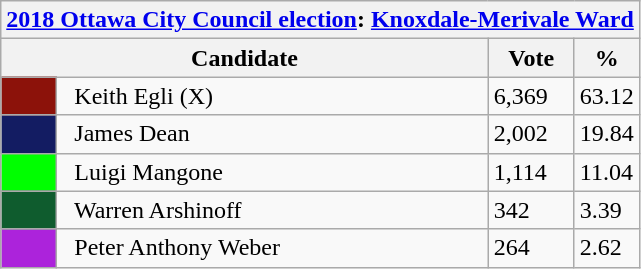<table class="wikitable">
<tr>
<th colspan="4"><a href='#'>2018 Ottawa City Council election</a>: <a href='#'>Knoxdale-Merivale Ward</a></th>
</tr>
<tr>
<th bgcolor="#DDDDFF" width="230px" colspan="2">Candidate</th>
<th bgcolor="#DDDDFF" width="50px">Vote</th>
<th bgcolor="#DDDDFF" width="30px">%</th>
</tr>
<tr>
<td bgcolor=#8C120A width="30px"> </td>
<td>  Keith Egli (X)</td>
<td>6,369</td>
<td>63.12</td>
</tr>
<tr>
<td bgcolor=#131C62 width="30px"> </td>
<td>  James Dean</td>
<td>2,002</td>
<td>19.84</td>
</tr>
<tr>
<td bgcolor=#00FF00 width="30px"> </td>
<td>  Luigi Mangone</td>
<td>1,114</td>
<td>11.04</td>
</tr>
<tr>
<td bgcolor=#0f5c2e width="30px"> </td>
<td>  Warren Arshinoff</td>
<td>342</td>
<td>3.39</td>
</tr>
<tr>
<td bgcolor=#AC23DB width="30px"> </td>
<td>  Peter Anthony Weber</td>
<td>264</td>
<td>2.62</td>
</tr>
</table>
